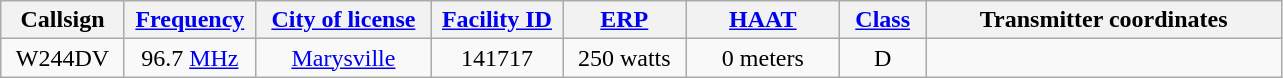<table class="wikitable" style="text-align:center;">
<tr>
<th style="width:75px">Callsign</th>
<th style="width:80px"><a href='#'>Frequency</a></th>
<th style="width:110px"><a href='#'>City of license</a></th>
<th style="width:80px"><a href='#'>Facility ID</a></th>
<th style="width:75px"><a href='#'>ERP</a></th>
<th style="width:95px"><a href='#'>HAAT</a></th>
<th style="width:50px"><a href='#'>Class</a></th>
<th style="width:230px">Transmitter coordinates</th>
</tr>
<tr>
<td>W244DV</td>
<td>96.7 <a href='#'>MHz</a></td>
<td><a href='#'>Marysville</a></td>
<td>141717</td>
<td>250 watts</td>
<td>0 meters</td>
<td>D</td>
<td></td>
</tr>
</table>
